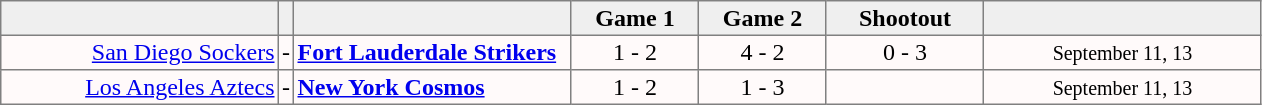<table style=border-collapse:collapse border=1 cellspacing=0 cellpadding=2>
<tr style="text-align:center; background:#efefef;">
<th width=180></th>
<th width=5></th>
<th width=180></th>
<th width=80>Game 1</th>
<th width=80>Game 2</th>
<th width=100>Shootout</th>
<td width=180></td>
</tr>
<tr style="text-align:center; background:snow;">
<td align=right><a href='#'>San Diego Sockers</a></td>
<td>-</td>
<td align=left><strong><a href='#'>Fort Lauderdale Strikers</a></strong></td>
<td>1 - 2</td>
<td>4 - 2</td>
<td>0 - 3</td>
<td><small>September 11, 13</small></td>
</tr>
<tr style="text-align:center; background:snow;">
<td align=right><a href='#'>Los Angeles Aztecs</a></td>
<td>-</td>
<td align=left><strong><a href='#'>New York Cosmos</a></strong></td>
<td>1 - 2</td>
<td>1 - 3</td>
<td></td>
<td><small>September 11, 13</small></td>
</tr>
</table>
